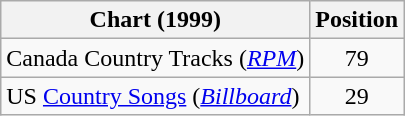<table class="wikitable sortable">
<tr>
<th scope="col">Chart (1999)</th>
<th scope="col">Position</th>
</tr>
<tr>
<td>Canada Country Tracks (<em><a href='#'>RPM</a></em>)</td>
<td align="center">79</td>
</tr>
<tr>
<td>US <a href='#'>Country Songs</a> (<em><a href='#'>Billboard</a></em>)</td>
<td align="center">29</td>
</tr>
</table>
